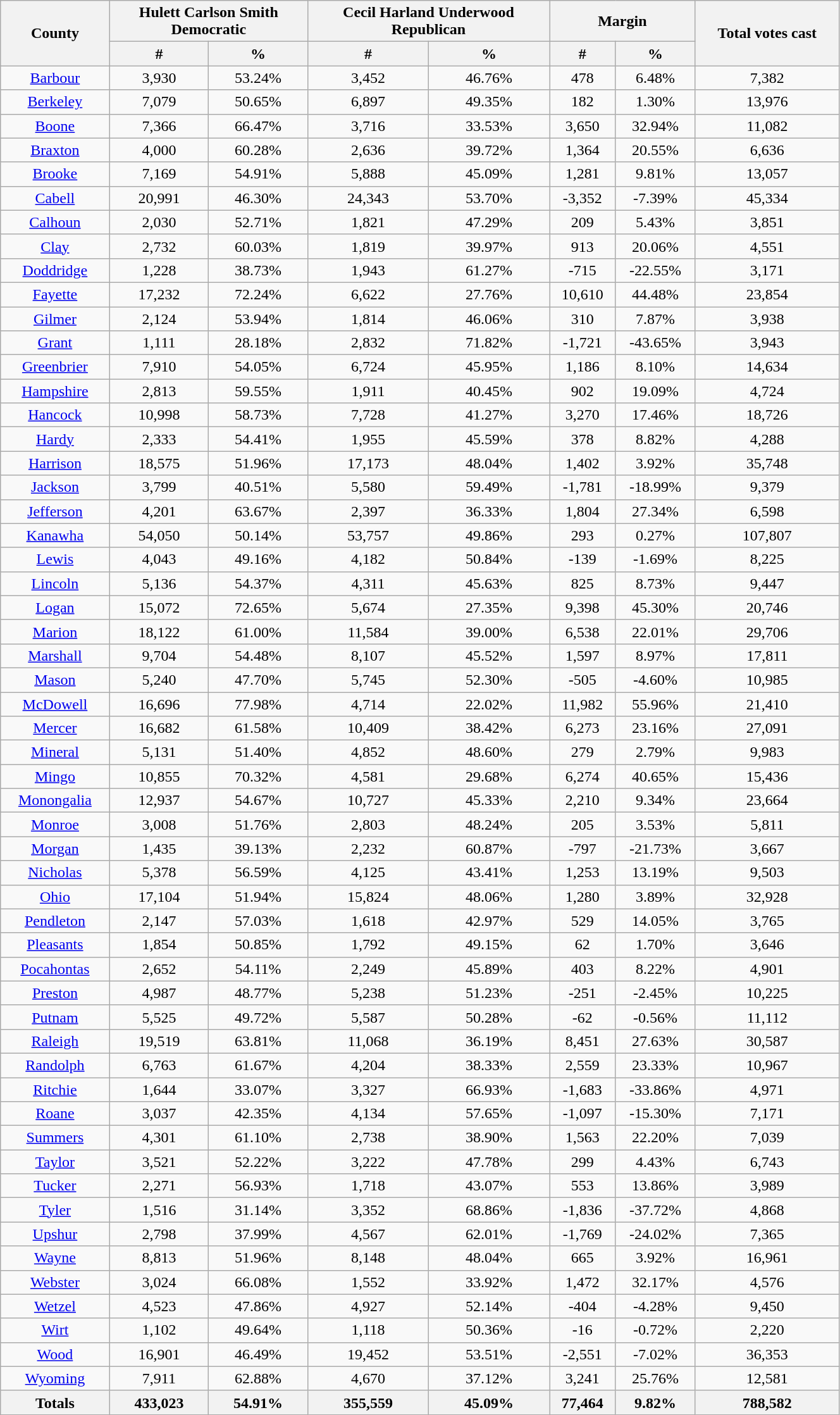<table width="70%" class="wikitable sortable" style="text-align:center">
<tr>
<th style="text-align:center;" rowspan="2">County</th>
<th style="text-align:center;" colspan="2">Hulett Carlson Smith<br>Democratic</th>
<th style="text-align:center;" colspan="2">Cecil Harland Underwood<br>Republican</th>
<th style="text-align:center;" colspan="2">Margin</th>
<th style="text-align:center;" rowspan="2">Total votes cast</th>
</tr>
<tr>
<th data-sort-type="number">#</th>
<th data-sort-type="number">%</th>
<th data-sort-type="number">#</th>
<th data-sort-type="number">%</th>
<th data-sort-type="number">#</th>
<th data-sort-type="number">%</th>
</tr>
<tr style="text-align:center;">
<td><a href='#'>Barbour</a></td>
<td>3,930</td>
<td>53.24%</td>
<td>3,452</td>
<td>46.76%</td>
<td>478</td>
<td>6.48%</td>
<td>7,382</td>
</tr>
<tr style="text-align:center;">
<td><a href='#'>Berkeley</a></td>
<td>7,079</td>
<td>50.65%</td>
<td>6,897</td>
<td>49.35%</td>
<td>182</td>
<td>1.30%</td>
<td>13,976</td>
</tr>
<tr style="text-align:center;">
<td><a href='#'>Boone</a></td>
<td>7,366</td>
<td>66.47%</td>
<td>3,716</td>
<td>33.53%</td>
<td>3,650</td>
<td>32.94%</td>
<td>11,082</td>
</tr>
<tr style="text-align:center;">
<td><a href='#'>Braxton</a></td>
<td>4,000</td>
<td>60.28%</td>
<td>2,636</td>
<td>39.72%</td>
<td>1,364</td>
<td>20.55%</td>
<td>6,636</td>
</tr>
<tr style="text-align:center;">
<td><a href='#'>Brooke</a></td>
<td>7,169</td>
<td>54.91%</td>
<td>5,888</td>
<td>45.09%</td>
<td>1,281</td>
<td>9.81%</td>
<td>13,057</td>
</tr>
<tr style="text-align:center;">
<td><a href='#'>Cabell</a></td>
<td>20,991</td>
<td>46.30%</td>
<td>24,343</td>
<td>53.70%</td>
<td>-3,352</td>
<td>-7.39%</td>
<td>45,334</td>
</tr>
<tr style="text-align:center;">
<td><a href='#'>Calhoun</a></td>
<td>2,030</td>
<td>52.71%</td>
<td>1,821</td>
<td>47.29%</td>
<td>209</td>
<td>5.43%</td>
<td>3,851</td>
</tr>
<tr style="text-align:center;">
<td><a href='#'>Clay</a></td>
<td>2,732</td>
<td>60.03%</td>
<td>1,819</td>
<td>39.97%</td>
<td>913</td>
<td>20.06%</td>
<td>4,551</td>
</tr>
<tr style="text-align:center;">
<td><a href='#'>Doddridge</a></td>
<td>1,228</td>
<td>38.73%</td>
<td>1,943</td>
<td>61.27%</td>
<td>-715</td>
<td>-22.55%</td>
<td>3,171</td>
</tr>
<tr style="text-align:center;">
<td><a href='#'>Fayette</a></td>
<td>17,232</td>
<td>72.24%</td>
<td>6,622</td>
<td>27.76%</td>
<td>10,610</td>
<td>44.48%</td>
<td>23,854</td>
</tr>
<tr style="text-align:center;">
<td><a href='#'>Gilmer</a></td>
<td>2,124</td>
<td>53.94%</td>
<td>1,814</td>
<td>46.06%</td>
<td>310</td>
<td>7.87%</td>
<td>3,938</td>
</tr>
<tr style="text-align:center;">
<td><a href='#'>Grant</a></td>
<td>1,111</td>
<td>28.18%</td>
<td>2,832</td>
<td>71.82%</td>
<td>-1,721</td>
<td>-43.65%</td>
<td>3,943</td>
</tr>
<tr style="text-align:center;">
<td><a href='#'>Greenbrier</a></td>
<td>7,910</td>
<td>54.05%</td>
<td>6,724</td>
<td>45.95%</td>
<td>1,186</td>
<td>8.10%</td>
<td>14,634</td>
</tr>
<tr style="text-align:center;">
<td><a href='#'>Hampshire</a></td>
<td>2,813</td>
<td>59.55%</td>
<td>1,911</td>
<td>40.45%</td>
<td>902</td>
<td>19.09%</td>
<td>4,724</td>
</tr>
<tr style="text-align:center;">
<td><a href='#'>Hancock</a></td>
<td>10,998</td>
<td>58.73%</td>
<td>7,728</td>
<td>41.27%</td>
<td>3,270</td>
<td>17.46%</td>
<td>18,726</td>
</tr>
<tr style="text-align:center;">
<td><a href='#'>Hardy</a></td>
<td>2,333</td>
<td>54.41%</td>
<td>1,955</td>
<td>45.59%</td>
<td>378</td>
<td>8.82%</td>
<td>4,288</td>
</tr>
<tr style="text-align:center;">
<td><a href='#'>Harrison</a></td>
<td>18,575</td>
<td>51.96%</td>
<td>17,173</td>
<td>48.04%</td>
<td>1,402</td>
<td>3.92%</td>
<td>35,748</td>
</tr>
<tr style="text-align:center;">
<td><a href='#'>Jackson</a></td>
<td>3,799</td>
<td>40.51%</td>
<td>5,580</td>
<td>59.49%</td>
<td>-1,781</td>
<td>-18.99%</td>
<td>9,379</td>
</tr>
<tr style="text-align:center;">
<td><a href='#'>Jefferson</a></td>
<td>4,201</td>
<td>63.67%</td>
<td>2,397</td>
<td>36.33%</td>
<td>1,804</td>
<td>27.34%</td>
<td>6,598</td>
</tr>
<tr style="text-align:center;">
<td><a href='#'>Kanawha</a></td>
<td>54,050</td>
<td>50.14%</td>
<td>53,757</td>
<td>49.86%</td>
<td>293</td>
<td>0.27%</td>
<td>107,807</td>
</tr>
<tr style="text-align:center;">
<td><a href='#'>Lewis</a></td>
<td>4,043</td>
<td>49.16%</td>
<td>4,182</td>
<td>50.84%</td>
<td>-139</td>
<td>-1.69%</td>
<td>8,225</td>
</tr>
<tr style="text-align:center;">
<td><a href='#'>Lincoln</a></td>
<td>5,136</td>
<td>54.37%</td>
<td>4,311</td>
<td>45.63%</td>
<td>825</td>
<td>8.73%</td>
<td>9,447</td>
</tr>
<tr style="text-align:center;">
<td><a href='#'>Logan</a></td>
<td>15,072</td>
<td>72.65%</td>
<td>5,674</td>
<td>27.35%</td>
<td>9,398</td>
<td>45.30%</td>
<td>20,746</td>
</tr>
<tr style="text-align:center;">
<td><a href='#'>Marion</a></td>
<td>18,122</td>
<td>61.00%</td>
<td>11,584</td>
<td>39.00%</td>
<td>6,538</td>
<td>22.01%</td>
<td>29,706</td>
</tr>
<tr style="text-align:center;">
<td><a href='#'>Marshall</a></td>
<td>9,704</td>
<td>54.48%</td>
<td>8,107</td>
<td>45.52%</td>
<td>1,597</td>
<td>8.97%</td>
<td>17,811</td>
</tr>
<tr style="text-align:center;">
<td><a href='#'>Mason</a></td>
<td>5,240</td>
<td>47.70%</td>
<td>5,745</td>
<td>52.30%</td>
<td>-505</td>
<td>-4.60%</td>
<td>10,985</td>
</tr>
<tr style="text-align:center;">
<td><a href='#'>McDowell</a></td>
<td>16,696</td>
<td>77.98%</td>
<td>4,714</td>
<td>22.02%</td>
<td>11,982</td>
<td>55.96%</td>
<td>21,410</td>
</tr>
<tr style="text-align:center;">
<td><a href='#'>Mercer</a></td>
<td>16,682</td>
<td>61.58%</td>
<td>10,409</td>
<td>38.42%</td>
<td>6,273</td>
<td>23.16%</td>
<td>27,091</td>
</tr>
<tr style="text-align:center;">
<td><a href='#'>Mineral</a></td>
<td>5,131</td>
<td>51.40%</td>
<td>4,852</td>
<td>48.60%</td>
<td>279</td>
<td>2.79%</td>
<td>9,983</td>
</tr>
<tr style="text-align:center;">
<td><a href='#'>Mingo</a></td>
<td>10,855</td>
<td>70.32%</td>
<td>4,581</td>
<td>29.68%</td>
<td>6,274</td>
<td>40.65%</td>
<td>15,436</td>
</tr>
<tr style="text-align:center;">
<td><a href='#'>Monongalia</a></td>
<td>12,937</td>
<td>54.67%</td>
<td>10,727</td>
<td>45.33%</td>
<td>2,210</td>
<td>9.34%</td>
<td>23,664</td>
</tr>
<tr style="text-align:center;">
<td><a href='#'>Monroe</a></td>
<td>3,008</td>
<td>51.76%</td>
<td>2,803</td>
<td>48.24%</td>
<td>205</td>
<td>3.53%</td>
<td>5,811</td>
</tr>
<tr style="text-align:center;">
<td><a href='#'>Morgan</a></td>
<td>1,435</td>
<td>39.13%</td>
<td>2,232</td>
<td>60.87%</td>
<td>-797</td>
<td>-21.73%</td>
<td>3,667</td>
</tr>
<tr style="text-align:center;">
<td><a href='#'>Nicholas</a></td>
<td>5,378</td>
<td>56.59%</td>
<td>4,125</td>
<td>43.41%</td>
<td>1,253</td>
<td>13.19%</td>
<td>9,503</td>
</tr>
<tr style="text-align:center;">
<td><a href='#'>Ohio</a></td>
<td>17,104</td>
<td>51.94%</td>
<td>15,824</td>
<td>48.06%</td>
<td>1,280</td>
<td>3.89%</td>
<td>32,928</td>
</tr>
<tr style="text-align:center;">
<td><a href='#'>Pendleton</a></td>
<td>2,147</td>
<td>57.03%</td>
<td>1,618</td>
<td>42.97%</td>
<td>529</td>
<td>14.05%</td>
<td>3,765</td>
</tr>
<tr style="text-align:center;">
<td><a href='#'>Pleasants</a></td>
<td>1,854</td>
<td>50.85%</td>
<td>1,792</td>
<td>49.15%</td>
<td>62</td>
<td>1.70%</td>
<td>3,646</td>
</tr>
<tr style="text-align:center;">
<td><a href='#'>Pocahontas</a></td>
<td>2,652</td>
<td>54.11%</td>
<td>2,249</td>
<td>45.89%</td>
<td>403</td>
<td>8.22%</td>
<td>4,901</td>
</tr>
<tr style="text-align:center;">
<td><a href='#'>Preston</a></td>
<td>4,987</td>
<td>48.77%</td>
<td>5,238</td>
<td>51.23%</td>
<td>-251</td>
<td>-2.45%</td>
<td>10,225</td>
</tr>
<tr style="text-align:center;">
<td><a href='#'>Putnam</a></td>
<td>5,525</td>
<td>49.72%</td>
<td>5,587</td>
<td>50.28%</td>
<td>-62</td>
<td>-0.56%</td>
<td>11,112</td>
</tr>
<tr style="text-align:center;">
<td><a href='#'>Raleigh</a></td>
<td>19,519</td>
<td>63.81%</td>
<td>11,068</td>
<td>36.19%</td>
<td>8,451</td>
<td>27.63%</td>
<td>30,587</td>
</tr>
<tr style="text-align:center;">
<td><a href='#'>Randolph</a></td>
<td>6,763</td>
<td>61.67%</td>
<td>4,204</td>
<td>38.33%</td>
<td>2,559</td>
<td>23.33%</td>
<td>10,967</td>
</tr>
<tr style="text-align:center;">
<td><a href='#'>Ritchie</a></td>
<td>1,644</td>
<td>33.07%</td>
<td>3,327</td>
<td>66.93%</td>
<td>-1,683</td>
<td>-33.86%</td>
<td>4,971</td>
</tr>
<tr style="text-align:center;">
<td><a href='#'>Roane</a></td>
<td>3,037</td>
<td>42.35%</td>
<td>4,134</td>
<td>57.65%</td>
<td>-1,097</td>
<td>-15.30%</td>
<td>7,171</td>
</tr>
<tr style="text-align:center;">
<td><a href='#'>Summers</a></td>
<td>4,301</td>
<td>61.10%</td>
<td>2,738</td>
<td>38.90%</td>
<td>1,563</td>
<td>22.20%</td>
<td>7,039</td>
</tr>
<tr style="text-align:center;">
<td><a href='#'>Taylor</a></td>
<td>3,521</td>
<td>52.22%</td>
<td>3,222</td>
<td>47.78%</td>
<td>299</td>
<td>4.43%</td>
<td>6,743</td>
</tr>
<tr style="text-align:center;">
<td><a href='#'>Tucker</a></td>
<td>2,271</td>
<td>56.93%</td>
<td>1,718</td>
<td>43.07%</td>
<td>553</td>
<td>13.86%</td>
<td>3,989</td>
</tr>
<tr style="text-align:center;">
<td><a href='#'>Tyler</a></td>
<td>1,516</td>
<td>31.14%</td>
<td>3,352</td>
<td>68.86%</td>
<td>-1,836</td>
<td>-37.72%</td>
<td>4,868</td>
</tr>
<tr style="text-align:center;">
<td><a href='#'>Upshur</a></td>
<td>2,798</td>
<td>37.99%</td>
<td>4,567</td>
<td>62.01%</td>
<td>-1,769</td>
<td>-24.02%</td>
<td>7,365</td>
</tr>
<tr style="text-align:center;">
<td><a href='#'>Wayne</a></td>
<td>8,813</td>
<td>51.96%</td>
<td>8,148</td>
<td>48.04%</td>
<td>665</td>
<td>3.92%</td>
<td>16,961</td>
</tr>
<tr style="text-align:center;">
<td><a href='#'>Webster</a></td>
<td>3,024</td>
<td>66.08%</td>
<td>1,552</td>
<td>33.92%</td>
<td>1,472</td>
<td>32.17%</td>
<td>4,576</td>
</tr>
<tr style="text-align:center;">
<td><a href='#'>Wetzel</a></td>
<td>4,523</td>
<td>47.86%</td>
<td>4,927</td>
<td>52.14%</td>
<td>-404</td>
<td>-4.28%</td>
<td>9,450</td>
</tr>
<tr style="text-align:center;">
<td><a href='#'>Wirt</a></td>
<td>1,102</td>
<td>49.64%</td>
<td>1,118</td>
<td>50.36%</td>
<td>-16</td>
<td>-0.72%</td>
<td>2,220</td>
</tr>
<tr style="text-align:center;">
<td><a href='#'>Wood</a></td>
<td>16,901</td>
<td>46.49%</td>
<td>19,452</td>
<td>53.51%</td>
<td>-2,551</td>
<td>-7.02%</td>
<td>36,353</td>
</tr>
<tr style="text-align:center;">
<td><a href='#'>Wyoming</a></td>
<td>7,911</td>
<td>62.88%</td>
<td>4,670</td>
<td>37.12%</td>
<td>3,241</td>
<td>25.76%</td>
<td>12,581</td>
</tr>
<tr>
<th>Totals</th>
<th>433,023</th>
<th>54.91%</th>
<th>355,559</th>
<th>45.09%</th>
<th>77,464</th>
<th>9.82%</th>
<th>788,582</th>
</tr>
</table>
